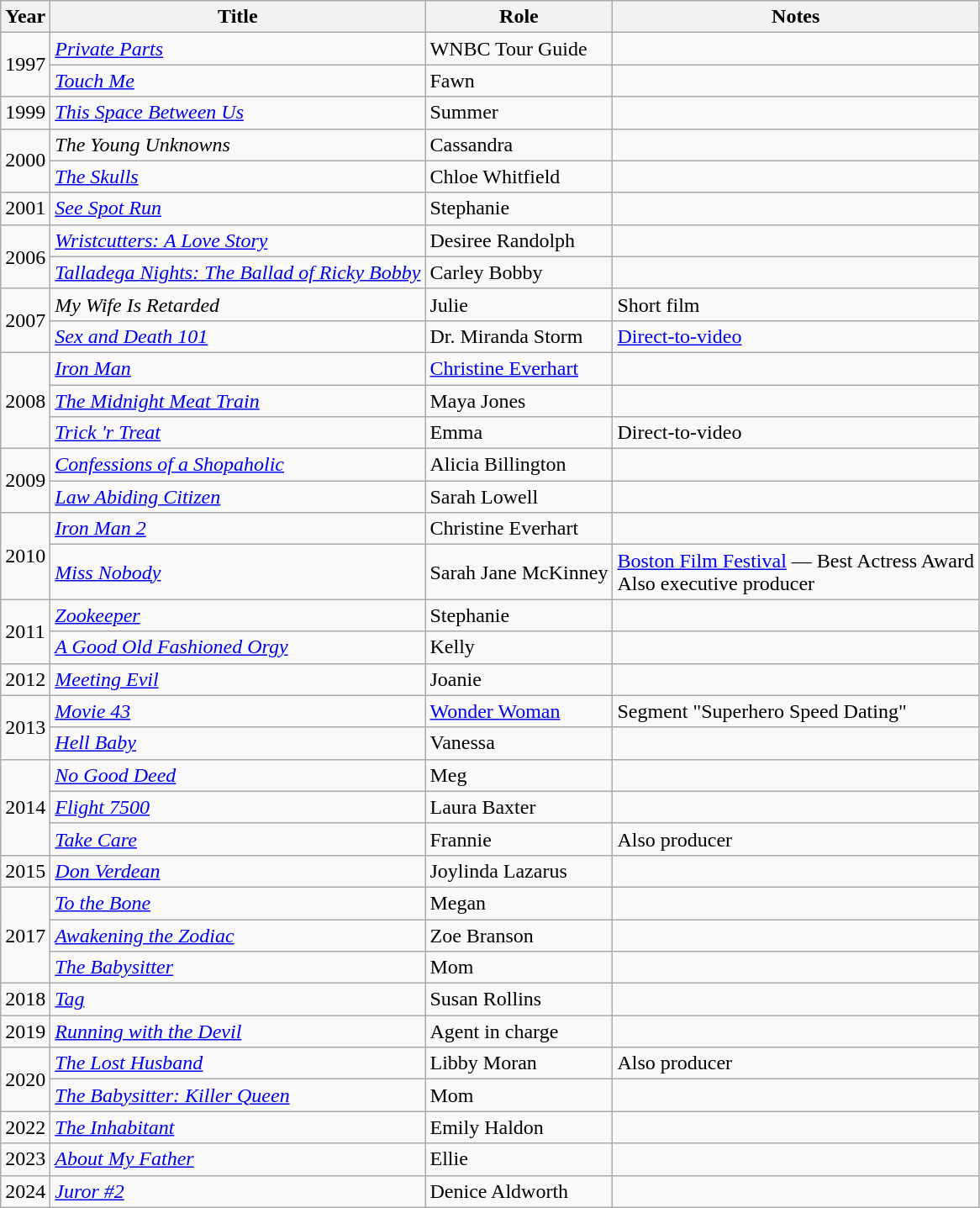<table class="wikitable sortable">
<tr>
<th scope="col">Year</th>
<th scope="col">Title</th>
<th scope="col">Role</th>
<th scope="col" class="unsortable">Notes</th>
</tr>
<tr>
<td rowspan="2">1997</td>
<td><em><a href='#'>Private Parts</a></em></td>
<td>WNBC Tour Guide</td>
<td></td>
</tr>
<tr>
<td><em><a href='#'>Touch Me</a></em></td>
<td>Fawn</td>
<td></td>
</tr>
<tr>
<td>1999</td>
<td><em><a href='#'>This Space Between Us</a></em></td>
<td>Summer</td>
<td></td>
</tr>
<tr>
<td rowspan="2">2000</td>
<td data-sort-value="Young Unknowns, The"><em>The Young Unknowns</em></td>
<td>Cassandra</td>
<td></td>
</tr>
<tr>
<td data-sort-value="Skulls, The"><em><a href='#'>The Skulls</a></em></td>
<td>Chloe Whitfield</td>
<td></td>
</tr>
<tr>
<td>2001</td>
<td><em><a href='#'>See Spot Run</a></em></td>
<td>Stephanie</td>
<td></td>
</tr>
<tr>
<td rowspan="2">2006</td>
<td><em><a href='#'>Wristcutters: A Love Story</a></em></td>
<td>Desiree Randolph</td>
<td></td>
</tr>
<tr>
<td><em><a href='#'>Talladega Nights: The Ballad of Ricky Bobby</a></em></td>
<td>Carley Bobby</td>
<td></td>
</tr>
<tr>
<td rowspan="2">2007</td>
<td><em>My Wife Is Retarded</em></td>
<td>Julie</td>
<td>Short film</td>
</tr>
<tr>
<td><em><a href='#'>Sex and Death 101</a></em></td>
<td>Dr. Miranda Storm</td>
<td><a href='#'>Direct-to-video</a></td>
</tr>
<tr>
<td rowspan="3">2008</td>
<td><em><a href='#'>Iron Man</a></em></td>
<td><a href='#'>Christine Everhart</a></td>
<td></td>
</tr>
<tr>
<td data-sort-value="Midnight Meat Train, The"><em><a href='#'>The Midnight Meat Train</a></em></td>
<td>Maya Jones</td>
<td></td>
</tr>
<tr>
<td><em><a href='#'>Trick 'r Treat</a></em></td>
<td>Emma</td>
<td>Direct-to-video</td>
</tr>
<tr>
<td rowspan="2">2009</td>
<td><em><a href='#'>Confessions of a Shopaholic</a></em></td>
<td>Alicia Billington</td>
<td></td>
</tr>
<tr>
<td><em><a href='#'>Law Abiding Citizen</a></em></td>
<td>Sarah Lowell</td>
<td></td>
</tr>
<tr>
<td rowspan="2">2010</td>
<td><em><a href='#'>Iron Man 2</a></em></td>
<td>Christine Everhart</td>
<td></td>
</tr>
<tr>
<td><em><a href='#'>Miss Nobody</a></em></td>
<td>Sarah Jane McKinney</td>
<td><a href='#'>Boston Film Festival</a> — Best Actress Award<br>Also executive producer</td>
</tr>
<tr>
<td rowspan="2">2011</td>
<td><em><a href='#'>Zookeeper</a></em></td>
<td>Stephanie</td>
<td></td>
</tr>
<tr>
<td data-sort-value="Good Old Fashioned Orgy, A"><em><a href='#'>A Good Old Fashioned Orgy</a></em></td>
<td>Kelly</td>
<td></td>
</tr>
<tr>
<td>2012</td>
<td><em><a href='#'>Meeting Evil</a></em></td>
<td>Joanie</td>
<td></td>
</tr>
<tr>
<td rowspan="2">2013</td>
<td><em><a href='#'>Movie 43</a></em></td>
<td><a href='#'>Wonder Woman</a></td>
<td>Segment "Superhero Speed Dating"</td>
</tr>
<tr>
<td><em><a href='#'>Hell Baby</a></em></td>
<td>Vanessa</td>
<td></td>
</tr>
<tr>
<td rowspan="3">2014</td>
<td><em><a href='#'>No Good Deed</a></em></td>
<td>Meg</td>
<td></td>
</tr>
<tr>
<td><em><a href='#'>Flight 7500</a></em></td>
<td>Laura Baxter</td>
<td></td>
</tr>
<tr>
<td><em><a href='#'>Take Care</a></em></td>
<td>Frannie</td>
<td>Also producer</td>
</tr>
<tr>
<td>2015</td>
<td><em><a href='#'>Don Verdean</a></em></td>
<td>Joylinda Lazarus</td>
<td></td>
</tr>
<tr>
<td rowspan="3">2017</td>
<td><em><a href='#'>To the Bone</a></em></td>
<td>Megan</td>
<td></td>
</tr>
<tr>
<td><em><a href='#'>Awakening the Zodiac</a></em></td>
<td>Zoe Branson</td>
<td></td>
</tr>
<tr>
<td data-sort-value="Babysitter 1, The"><em><a href='#'>The Babysitter</a></em></td>
<td>Mom</td>
<td></td>
</tr>
<tr>
<td>2018</td>
<td><em><a href='#'>Tag</a></em></td>
<td>Susan Rollins</td>
<td></td>
</tr>
<tr>
<td>2019</td>
<td><em><a href='#'>Running with the Devil</a></em></td>
<td>Agent in charge</td>
<td></td>
</tr>
<tr>
<td rowspan="2">2020</td>
<td data-sort-value="Lost Husband, The"><em><a href='#'>The Lost Husband</a></em></td>
<td>Libby Moran</td>
<td>Also producer</td>
</tr>
<tr>
<td data-sort-value="Babysitter 2: Killer Queen, The"><em><a href='#'>The Babysitter: Killer Queen</a></em></td>
<td>Mom</td>
<td></td>
</tr>
<tr>
<td>2022</td>
<td data-sort-value="Inhabitant, The"><em><a href='#'>The Inhabitant</a></em></td>
<td>Emily Haldon</td>
<td></td>
</tr>
<tr>
<td>2023</td>
<td><em><a href='#'>About My Father</a></em></td>
<td>Ellie</td>
<td></td>
</tr>
<tr>
<td>2024</td>
<td><em><a href='#'>Juror #2</a></em></td>
<td>Denice Aldworth</td>
<td></td>
</tr>
</table>
